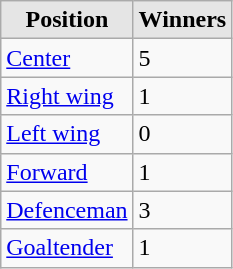<table class="wikitable">
<tr>
<th style="background:#e5e5e5;">Position</th>
<th style="background:#e5e5e5;">Winners</th>
</tr>
<tr>
<td><a href='#'>Center</a></td>
<td>5</td>
</tr>
<tr>
<td><a href='#'>Right wing</a></td>
<td>1</td>
</tr>
<tr>
<td><a href='#'>Left wing</a></td>
<td>0</td>
</tr>
<tr>
<td><a href='#'>Forward</a></td>
<td>1</td>
</tr>
<tr>
<td><a href='#'>Defenceman</a></td>
<td>3</td>
</tr>
<tr>
<td><a href='#'>Goaltender</a></td>
<td>1</td>
</tr>
</table>
